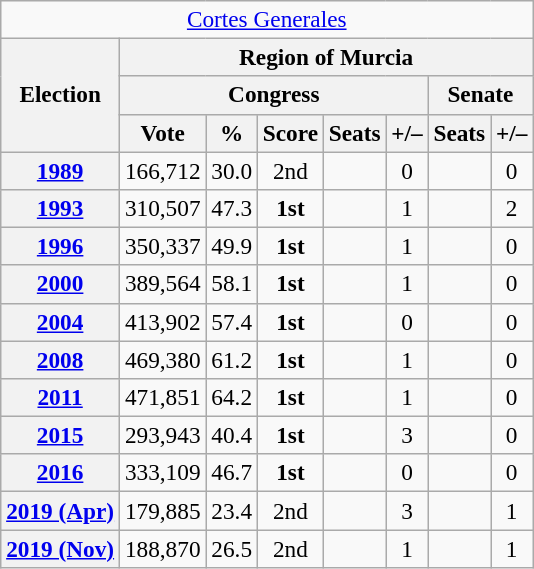<table class="wikitable" style="font-size:97%; text-align:center;">
<tr>
<td colspan="8"><a href='#'>Cortes Generales</a></td>
</tr>
<tr>
<th rowspan="3">Election</th>
<th colspan="7">Region of Murcia</th>
</tr>
<tr>
<th colspan="5">Congress</th>
<th colspan="2">Senate</th>
</tr>
<tr>
<th>Vote</th>
<th>%</th>
<th>Score</th>
<th>Seats</th>
<th>+/–</th>
<th>Seats</th>
<th>+/–</th>
</tr>
<tr>
<th><a href='#'>1989</a></th>
<td>166,712</td>
<td>30.0</td>
<td>2nd</td>
<td></td>
<td>0</td>
<td></td>
<td>0</td>
</tr>
<tr>
<th><a href='#'>1993</a></th>
<td>310,507</td>
<td>47.3</td>
<td><strong>1st</strong></td>
<td></td>
<td>1</td>
<td></td>
<td>2</td>
</tr>
<tr>
<th><a href='#'>1996</a></th>
<td>350,337</td>
<td>49.9</td>
<td><strong>1st</strong></td>
<td></td>
<td>1</td>
<td></td>
<td>0</td>
</tr>
<tr>
<th><a href='#'>2000</a></th>
<td>389,564</td>
<td>58.1</td>
<td><strong>1st</strong></td>
<td></td>
<td>1</td>
<td></td>
<td>0</td>
</tr>
<tr>
<th><a href='#'>2004</a></th>
<td>413,902</td>
<td>57.4</td>
<td><strong>1st</strong></td>
<td></td>
<td>0</td>
<td></td>
<td>0</td>
</tr>
<tr>
<th><a href='#'>2008</a></th>
<td>469,380</td>
<td>61.2</td>
<td><strong>1st</strong></td>
<td></td>
<td>1</td>
<td></td>
<td>0</td>
</tr>
<tr>
<th><a href='#'>2011</a></th>
<td>471,851</td>
<td>64.2</td>
<td><strong>1st</strong></td>
<td></td>
<td>1</td>
<td></td>
<td>0</td>
</tr>
<tr>
<th><a href='#'>2015</a></th>
<td>293,943</td>
<td>40.4</td>
<td><strong>1st</strong></td>
<td></td>
<td>3</td>
<td></td>
<td>0</td>
</tr>
<tr>
<th><a href='#'>2016</a></th>
<td>333,109</td>
<td>46.7</td>
<td><strong>1st</strong></td>
<td></td>
<td>0</td>
<td></td>
<td>0</td>
</tr>
<tr>
<th><a href='#'>2019 (Apr)</a></th>
<td>179,885</td>
<td>23.4</td>
<td>2nd</td>
<td></td>
<td>3</td>
<td></td>
<td>1</td>
</tr>
<tr>
<th><a href='#'>2019 (Nov)</a></th>
<td>188,870</td>
<td>26.5</td>
<td>2nd</td>
<td></td>
<td>1</td>
<td></td>
<td>1</td>
</tr>
</table>
